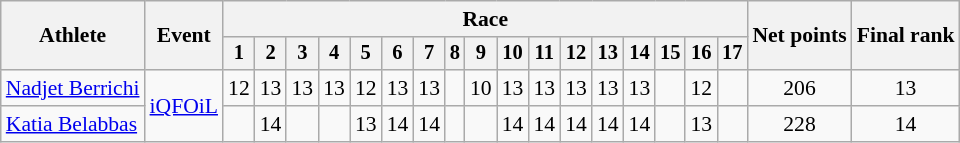<table class="wikitable" style="font-size:90%">
<tr>
<th rowspan="2">Athlete</th>
<th rowspan="2">Event</th>
<th colspan=17>Race</th>
<th rowspan=2>Net points</th>
<th rowspan=2>Final rank</th>
</tr>
<tr style="font-size:95%">
<th>1</th>
<th>2</th>
<th>3</th>
<th>4</th>
<th>5</th>
<th>6</th>
<th>7</th>
<th>8</th>
<th>9</th>
<th>10</th>
<th>11</th>
<th>12</th>
<th>13</th>
<th>14</th>
<th>15</th>
<th>16</th>
<th>17</th>
</tr>
<tr align=center>
<td align=left><a href='#'>Nadjet Berrichi</a></td>
<td align=left rowspan=2><a href='#'>iQFOiL</a></td>
<td>12</td>
<td>13</td>
<td>13</td>
<td>13</td>
<td>12</td>
<td>13</td>
<td>13</td>
<td></td>
<td>10</td>
<td>13</td>
<td>13</td>
<td>13</td>
<td>13</td>
<td>13</td>
<td></td>
<td>12</td>
<td></td>
<td>206</td>
<td>13</td>
</tr>
<tr align=center>
<td align=left><a href='#'>Katia Belabbas</a></td>
<td></td>
<td>14</td>
<td></td>
<td></td>
<td>13</td>
<td>14</td>
<td>14</td>
<td></td>
<td></td>
<td>14</td>
<td>14</td>
<td>14</td>
<td>14</td>
<td>14</td>
<td></td>
<td>13</td>
<td></td>
<td>228</td>
<td>14</td>
</tr>
</table>
